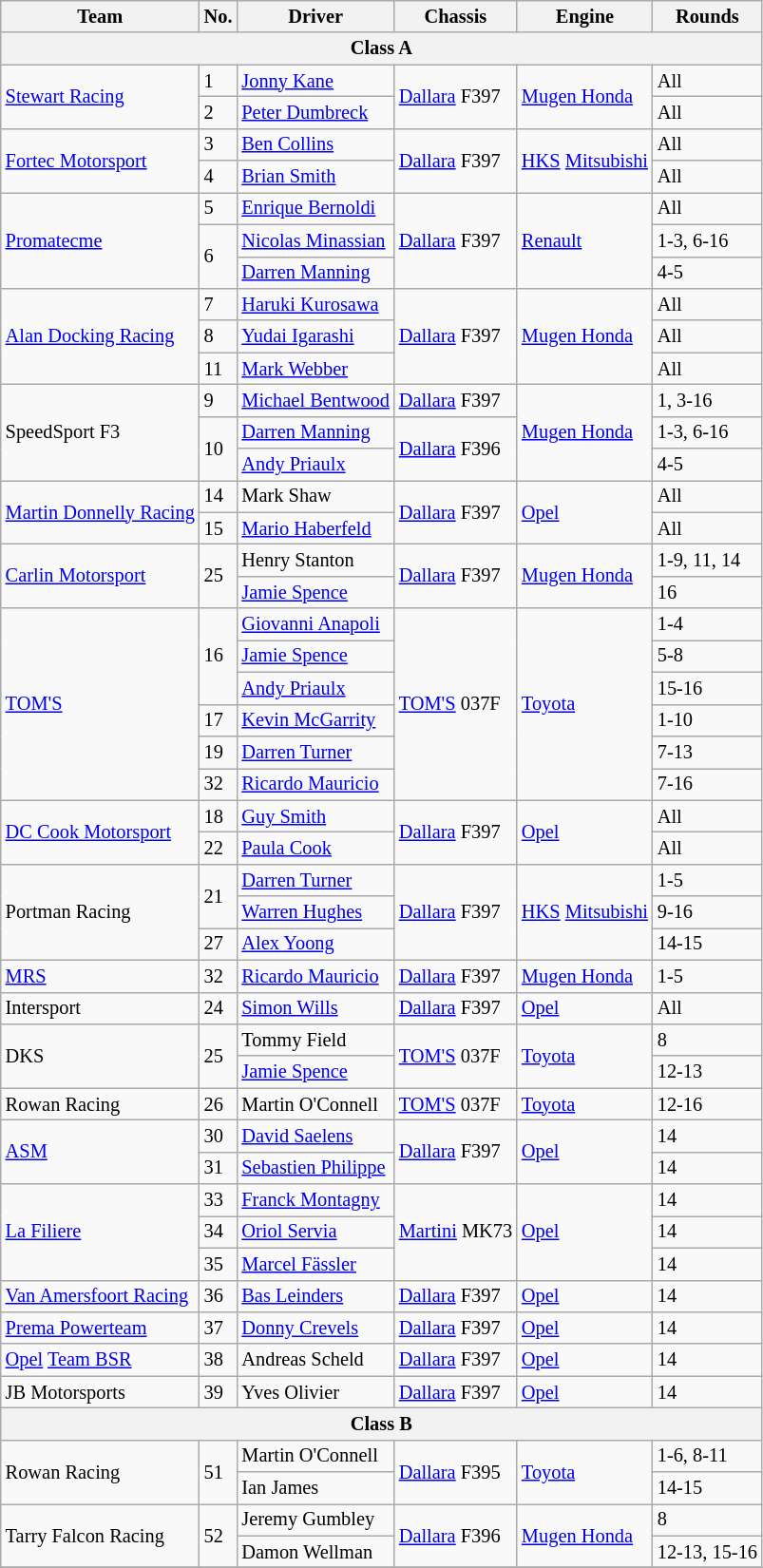<table class="wikitable" style="font-size: 85%;">
<tr>
<th>Team</th>
<th>No.</th>
<th>Driver</th>
<th>Chassis</th>
<th>Engine</th>
<th>Rounds</th>
</tr>
<tr>
<th colspan=6>Class A</th>
</tr>
<tr>
<td rowspan=2> <a href='#'>Stewart Racing</a></td>
<td>1</td>
<td> <a href='#'>Jonny Kane</a></td>
<td rowspan=2 nowrap><a href='#'>Dallara</a> F397</td>
<td rowspan=2><a href='#'>Mugen Honda</a></td>
<td>All</td>
</tr>
<tr>
<td>2</td>
<td> <a href='#'>Peter Dumbreck</a></td>
<td>All</td>
</tr>
<tr>
<td rowspan=2> <a href='#'>Fortec Motorsport</a></td>
<td>3</td>
<td> <a href='#'>Ben Collins</a></td>
<td rowspan=2><a href='#'>Dallara</a> F397</td>
<td rowspan=2 nowrap><a href='#'>HKS</a> <a href='#'>Mitsubishi</a></td>
<td>All</td>
</tr>
<tr>
<td>4</td>
<td> <a href='#'>Brian Smith</a></td>
<td>All</td>
</tr>
<tr>
<td rowspan=3> <a href='#'>Promatecme</a></td>
<td>5</td>
<td> <a href='#'>Enrique Bernoldi</a></td>
<td rowspan=3><a href='#'>Dallara</a> F397</td>
<td rowspan=3><a href='#'>Renault</a></td>
<td>All</td>
</tr>
<tr>
<td rowspan=2>6</td>
<td> <a href='#'>Nicolas Minassian</a></td>
<td>1-3, 6-16</td>
</tr>
<tr>
<td> <a href='#'>Darren Manning</a></td>
<td>4-5</td>
</tr>
<tr>
<td rowspan=3> <a href='#'>Alan Docking Racing</a></td>
<td>7</td>
<td> <a href='#'>Haruki Kurosawa</a></td>
<td rowspan=3><a href='#'>Dallara</a> F397</td>
<td rowspan=3><a href='#'>Mugen Honda</a></td>
<td>All</td>
</tr>
<tr>
<td>8</td>
<td> <a href='#'>Yudai Igarashi</a></td>
<td>All</td>
</tr>
<tr>
<td>11</td>
<td> <a href='#'>Mark Webber</a></td>
<td>All</td>
</tr>
<tr>
<td rowspan=3> SpeedSport F3</td>
<td>9</td>
<td nowrap> <a href='#'>Michael Bentwood</a></td>
<td><a href='#'>Dallara</a> F397</td>
<td rowspan=3><a href='#'>Mugen Honda</a></td>
<td>1, 3-16</td>
</tr>
<tr>
<td rowspan=2>10</td>
<td> <a href='#'>Darren Manning</a></td>
<td rowspan=2><a href='#'>Dallara</a> F396</td>
<td nowrap>1-3, 6-16</td>
</tr>
<tr>
<td> <a href='#'>Andy Priaulx</a></td>
<td>4-5</td>
</tr>
<tr>
<td rowspan=2 nowrap> <a href='#'>Martin Donnelly Racing</a></td>
<td>14</td>
<td> Mark Shaw</td>
<td rowspan=2><a href='#'>Dallara</a> F397</td>
<td rowspan=2><a href='#'>Opel</a></td>
<td>All</td>
</tr>
<tr>
<td>15</td>
<td> <a href='#'>Mario Haberfeld</a></td>
<td>All</td>
</tr>
<tr>
<td rowspan=2> <a href='#'>Carlin Motorsport</a></td>
<td rowspan=2>25</td>
<td> Henry Stanton</td>
<td rowspan=2><a href='#'>Dallara</a> F397</td>
<td rowspan=2><a href='#'>Mugen Honda</a></td>
<td>1-9, 11, 14</td>
</tr>
<tr>
<td> <a href='#'>Jamie Spence</a></td>
<td>16</td>
</tr>
<tr>
<td rowspan=6> <a href='#'>TOM'S</a></td>
<td rowspan=3>16</td>
<td> <a href='#'>Giovanni Anapoli</a></td>
<td rowspan=6><a href='#'>TOM'S</a> 037F</td>
<td rowspan=6><a href='#'>Toyota</a></td>
<td>1-4</td>
</tr>
<tr>
<td> <a href='#'>Jamie Spence</a></td>
<td>5-8</td>
</tr>
<tr>
<td> <a href='#'>Andy Priaulx</a></td>
<td>15-16</td>
</tr>
<tr>
<td>17</td>
<td> <a href='#'>Kevin McGarrity</a></td>
<td>1-10</td>
</tr>
<tr>
<td>19</td>
<td> <a href='#'>Darren Turner</a></td>
<td>7-13</td>
</tr>
<tr>
<td>32</td>
<td> <a href='#'>Ricardo Mauricio</a></td>
<td>7-16</td>
</tr>
<tr>
<td rowspan=2> <a href='#'>DC Cook Motorsport</a></td>
<td>18</td>
<td> <a href='#'>Guy Smith</a></td>
<td rowspan=2><a href='#'>Dallara</a> F397</td>
<td rowspan=2><a href='#'>Opel</a></td>
<td>All</td>
</tr>
<tr>
<td>22</td>
<td> <a href='#'>Paula Cook</a></td>
<td>All</td>
</tr>
<tr>
<td rowspan=3> Portman Racing</td>
<td rowspan=2>21</td>
<td> <a href='#'>Darren Turner</a></td>
<td rowspan=3><a href='#'>Dallara</a> F397</td>
<td rowspan=3><a href='#'>HKS</a> <a href='#'>Mitsubishi</a></td>
<td>1-5</td>
</tr>
<tr>
<td> <a href='#'>Warren Hughes</a></td>
<td>9-16</td>
</tr>
<tr>
<td>27</td>
<td> <a href='#'>Alex Yoong</a></td>
<td>14-15</td>
</tr>
<tr>
<td> <a href='#'>MRS</a></td>
<td>32</td>
<td> <a href='#'>Ricardo Mauricio</a></td>
<td><a href='#'>Dallara</a> F397</td>
<td><a href='#'>Mugen Honda</a></td>
<td>1-5</td>
</tr>
<tr>
<td> Intersport</td>
<td>24</td>
<td> <a href='#'>Simon Wills</a></td>
<td><a href='#'>Dallara</a> F397</td>
<td><a href='#'>Opel</a></td>
<td>All</td>
</tr>
<tr>
<td rowspan=2> DKS</td>
<td rowspan=2>25</td>
<td> Tommy Field</td>
<td rowspan=2><a href='#'>TOM'S</a> 037F</td>
<td rowspan=2><a href='#'>Toyota</a></td>
<td>8</td>
</tr>
<tr>
<td> <a href='#'>Jamie Spence</a></td>
<td>12-13</td>
</tr>
<tr>
<td> Rowan Racing</td>
<td>26</td>
<td> Martin O'Connell</td>
<td><a href='#'>TOM'S</a> 037F</td>
<td><a href='#'>Toyota</a></td>
<td>12-16</td>
</tr>
<tr>
<td rowspan=2> <a href='#'>ASM</a></td>
<td>30</td>
<td> <a href='#'>David Saelens</a></td>
<td rowspan=2><a href='#'>Dallara</a> F397</td>
<td rowspan=2><a href='#'>Opel</a></td>
<td>14</td>
</tr>
<tr>
<td>31</td>
<td> <a href='#'>Sebastien Philippe</a></td>
<td>14</td>
</tr>
<tr>
<td rowspan=3> <a href='#'>La Filiere</a></td>
<td>33</td>
<td> <a href='#'>Franck Montagny</a></td>
<td rowspan=3><a href='#'>Martini</a> MK73</td>
<td rowspan=3><a href='#'>Opel</a></td>
<td>14</td>
</tr>
<tr>
<td>34</td>
<td> <a href='#'>Oriol Servia</a></td>
<td>14</td>
</tr>
<tr>
<td>35</td>
<td> <a href='#'>Marcel Fässler</a></td>
<td>14</td>
</tr>
<tr>
<td> <a href='#'>Van Amersfoort Racing</a></td>
<td>36</td>
<td> <a href='#'>Bas Leinders</a></td>
<td><a href='#'>Dallara</a> F397</td>
<td><a href='#'>Opel</a></td>
<td>14</td>
</tr>
<tr>
<td> <a href='#'>Prema Powerteam</a></td>
<td>37</td>
<td> <a href='#'>Donny Crevels</a></td>
<td><a href='#'>Dallara</a> F397</td>
<td><a href='#'>Opel</a></td>
<td>14</td>
</tr>
<tr>
<td> <a href='#'>Opel</a> <a href='#'>Team BSR</a></td>
<td>38</td>
<td> Andreas Scheld</td>
<td><a href='#'>Dallara</a> F397</td>
<td><a href='#'>Opel</a></td>
<td>14</td>
</tr>
<tr>
<td> JB Motorsports</td>
<td>39</td>
<td> Yves Olivier</td>
<td><a href='#'>Dallara</a> F397</td>
<td><a href='#'>Opel</a></td>
<td>14</td>
</tr>
<tr>
<th colspan=6>Class B</th>
</tr>
<tr>
<td rowspan=2> Rowan Racing</td>
<td rowspan=2>51</td>
<td> Martin O'Connell</td>
<td rowspan=2><a href='#'>Dallara</a> F395</td>
<td rowspan=2><a href='#'>Toyota</a></td>
<td>1-6, 8-11</td>
</tr>
<tr>
<td> Ian James</td>
<td>14-15</td>
</tr>
<tr>
<td rowspan=2> Tarry Falcon Racing</td>
<td rowspan=2>52</td>
<td> Jeremy Gumbley</td>
<td rowspan=2><a href='#'>Dallara</a> F396</td>
<td rowspan=2><a href='#'>Mugen Honda</a></td>
<td>8</td>
</tr>
<tr>
<td> Damon Wellman</td>
<td>12-13, 15-16</td>
</tr>
<tr>
</tr>
</table>
